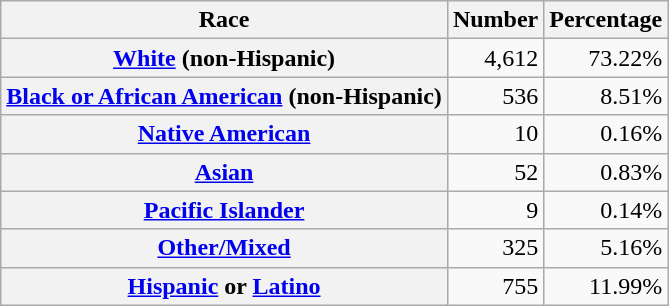<table class="wikitable" style="text-align:right">
<tr>
<th scope="col">Race</th>
<th scope="col">Number</th>
<th scope="col">Percentage</th>
</tr>
<tr>
<th scope="row"><a href='#'>White</a> (non-Hispanic)</th>
<td>4,612</td>
<td>73.22%</td>
</tr>
<tr>
<th scope="row"><a href='#'>Black or African American</a> (non-Hispanic)</th>
<td>536</td>
<td>8.51%</td>
</tr>
<tr>
<th scope="row"><a href='#'>Native American</a></th>
<td>10</td>
<td>0.16%</td>
</tr>
<tr>
<th scope="row"><a href='#'>Asian</a></th>
<td>52</td>
<td>0.83%</td>
</tr>
<tr>
<th scope="row"><a href='#'>Pacific Islander</a></th>
<td>9</td>
<td>0.14%</td>
</tr>
<tr>
<th scope="row"><a href='#'>Other/Mixed</a></th>
<td>325</td>
<td>5.16%</td>
</tr>
<tr>
<th scope="row"><a href='#'>Hispanic</a> or <a href='#'>Latino</a></th>
<td>755</td>
<td>11.99%</td>
</tr>
</table>
